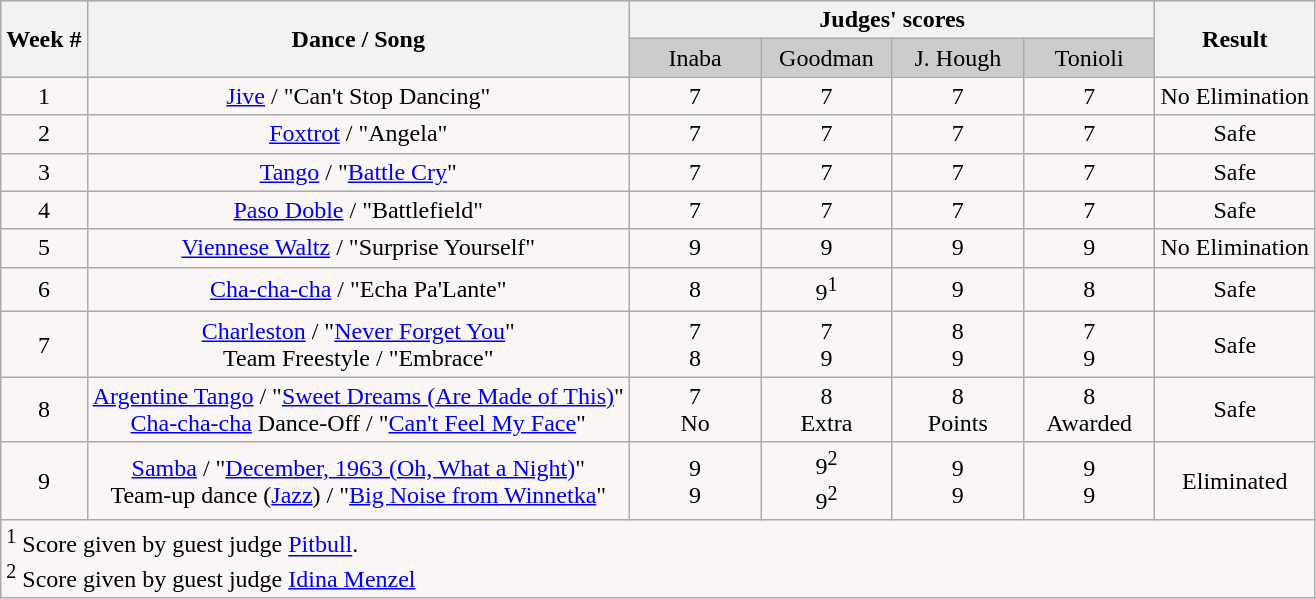<table class="wikitable collapsible collapsed">
<tr style="text-align: center; background:#ccc;">
<th rowspan="2">Week #</th>
<th rowspan="2">Dance / Song</th>
<th colspan="4">Judges' scores</th>
<th rowspan="2">Result</th>
</tr>
<tr style="text-align: center; background:#ccc;">
<td style="width:10%; ">Inaba</td>
<td style="width:10%; ">Goodman</td>
<td style="width:10%; ">J. Hough</td>
<td style="width:10%; ">Tonioli</td>
</tr>
<tr style="text-align: center; background:#faf6f6;">
<td>1</td>
<td><a href='#'>Jive</a> / "Can't Stop Dancing"</td>
<td>7</td>
<td>7</td>
<td>7</td>
<td>7</td>
<td>No Elimination</td>
</tr>
<tr style="text-align:center; background:#faf6f6;">
<td>2</td>
<td><a href='#'>Foxtrot</a> / "Angela"</td>
<td>7</td>
<td>7</td>
<td>7</td>
<td>7</td>
<td>Safe</td>
</tr>
<tr style="text-align:center; background:#faf6f6;">
<td>3</td>
<td><a href='#'>Tango</a> / "<a href='#'>Battle Cry</a>"</td>
<td>7</td>
<td>7</td>
<td>7</td>
<td>7</td>
<td>Safe</td>
</tr>
<tr style="text-align:center; background:#faf6f6;">
<td>4</td>
<td><a href='#'>Paso Doble</a> / "Battlefield"</td>
<td>7</td>
<td>7</td>
<td>7</td>
<td>7</td>
<td>Safe</td>
</tr>
<tr style="text-align:center; background:#faf6f6;">
<td>5</td>
<td><a href='#'>Viennese Waltz</a> / "Surprise Yourself"</td>
<td>9</td>
<td>9</td>
<td>9</td>
<td>9</td>
<td>No Elimination</td>
</tr>
<tr style="text-align:center; background:#faf6f6;">
<td>6</td>
<td><a href='#'>Cha-cha-cha</a> / "Echa Pa'Lante"</td>
<td>8</td>
<td>9<sup>1</sup></td>
<td>9</td>
<td>8</td>
<td>Safe</td>
</tr>
<tr style="text-align:center; background:#faf6f6;">
<td>7</td>
<td><a href='#'>Charleston</a> / "<a href='#'>Never Forget You</a>" <br> Team Freestyle / "Embrace"</td>
<td>7<br>8</td>
<td>7<br>9</td>
<td>8<br>9</td>
<td>7<br>9</td>
<td>Safe</td>
</tr>
<tr style="text-align:center; background:#faf6f6;">
<td>8</td>
<td><a href='#'>Argentine Tango</a> / "<a href='#'>Sweet Dreams (Are Made of This)</a>" <br> <a href='#'>Cha-cha-cha</a> Dance-Off / "<a href='#'>Can't Feel My Face</a>"</td>
<td>7<br>No</td>
<td>8<br>Extra</td>
<td>8<br>Points</td>
<td>8<br>Awarded</td>
<td>Safe</td>
</tr>
<tr style="text-align:center; background:#faf6f6;">
<td>9</td>
<td><a href='#'>Samba</a> / "<a href='#'>December, 1963 (Oh, What a Night)</a>" <br> Team-up dance (<a href='#'>Jazz</a>) / "<a href='#'>Big Noise from Winnetka</a>"</td>
<td>9<br>9</td>
<td>9<sup>2</sup><br>9<sup>2</sup></td>
<td>9<br>9</td>
<td>9<br>9</td>
<td>Eliminated</td>
</tr>
<tr>
<td colspan="7" style="background:#faf6f6; text-align:left;"><sup>1</sup> Score given by guest judge <a href='#'>Pitbull</a>.<br><sup>2</sup> Score given by guest judge <a href='#'>Idina Menzel</a></td>
</tr>
</table>
